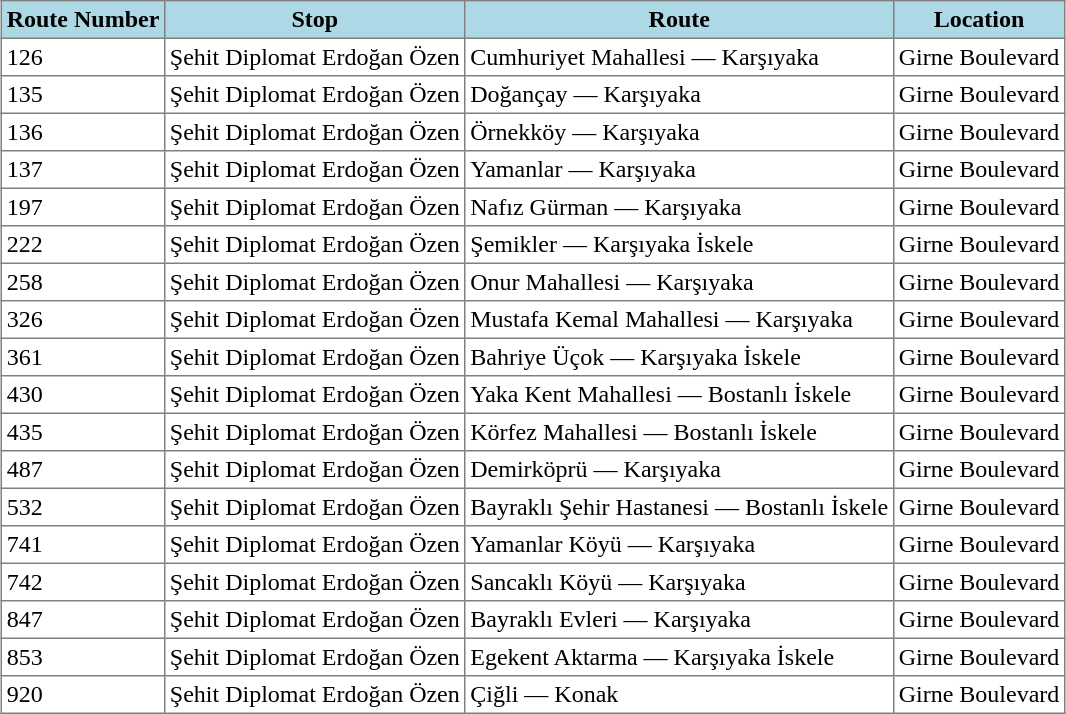<table class="toccolours" border="1" cellpadding="3" style="margin: 1em auto; border-collapse:collapse">
<tr style="background:lightblue;">
<th>Route Number</th>
<th>Stop</th>
<th>Route</th>
<th>Location</th>
</tr>
<tr>
<td>126</td>
<td>Şehit Diplomat Erdoğan Özen</td>
<td>Cumhuriyet Mahallesi — Karşıyaka</td>
<td>Girne Boulevard</td>
</tr>
<tr>
<td>135</td>
<td>Şehit Diplomat Erdoğan Özen</td>
<td>Doğançay — Karşıyaka</td>
<td>Girne Boulevard</td>
</tr>
<tr>
<td>136</td>
<td>Şehit Diplomat Erdoğan Özen</td>
<td>Örnekköy — Karşıyaka</td>
<td>Girne Boulevard</td>
</tr>
<tr>
<td>137</td>
<td>Şehit Diplomat Erdoğan Özen</td>
<td>Yamanlar — Karşıyaka</td>
<td>Girne Boulevard</td>
</tr>
<tr>
<td>197</td>
<td>Şehit Diplomat Erdoğan Özen</td>
<td>Nafız Gürman — Karşıyaka</td>
<td>Girne Boulevard</td>
</tr>
<tr>
<td>222</td>
<td>Şehit Diplomat Erdoğan Özen</td>
<td>Şemikler — Karşıyaka İskele</td>
<td>Girne Boulevard</td>
</tr>
<tr>
<td>258</td>
<td>Şehit Diplomat Erdoğan Özen</td>
<td>Onur Mahallesi — Karşıyaka</td>
<td>Girne Boulevard</td>
</tr>
<tr>
<td>326</td>
<td>Şehit Diplomat Erdoğan Özen</td>
<td>Mustafa Kemal Mahallesi — Karşıyaka</td>
<td>Girne Boulevard</td>
</tr>
<tr>
<td>361</td>
<td>Şehit Diplomat Erdoğan Özen</td>
<td>Bahriye Üçok — Karşıyaka İskele</td>
<td>Girne Boulevard</td>
</tr>
<tr>
<td>430</td>
<td>Şehit Diplomat Erdoğan Özen</td>
<td>Yaka Kent Mahallesi — Bostanlı İskele</td>
<td>Girne Boulevard</td>
</tr>
<tr>
<td>435</td>
<td>Şehit Diplomat Erdoğan Özen</td>
<td>Körfez Mahallesi — Bostanlı İskele</td>
<td>Girne Boulevard</td>
</tr>
<tr>
<td>487</td>
<td>Şehit Diplomat Erdoğan Özen</td>
<td>Demirköprü — Karşıyaka</td>
<td>Girne Boulevard</td>
</tr>
<tr>
<td>532</td>
<td>Şehit Diplomat Erdoğan Özen</td>
<td>Bayraklı Şehir Hastanesi — Bostanlı İskele</td>
<td>Girne Boulevard</td>
</tr>
<tr>
<td>741</td>
<td>Şehit Diplomat Erdoğan Özen</td>
<td>Yamanlar Köyü — Karşıyaka</td>
<td>Girne Boulevard</td>
</tr>
<tr>
<td>742</td>
<td>Şehit Diplomat Erdoğan Özen</td>
<td>Sancaklı Köyü — Karşıyaka</td>
<td>Girne Boulevard</td>
</tr>
<tr>
<td>847</td>
<td>Şehit Diplomat Erdoğan Özen</td>
<td>Bayraklı Evleri — Karşıyaka</td>
<td>Girne Boulevard</td>
</tr>
<tr>
<td>853</td>
<td>Şehit Diplomat Erdoğan Özen</td>
<td>Egekent Aktarma — Karşıyaka İskele</td>
<td>Girne Boulevard</td>
</tr>
<tr>
<td>920</td>
<td>Şehit Diplomat Erdoğan Özen</td>
<td>Çiğli — Konak</td>
<td>Girne Boulevard</td>
</tr>
</table>
